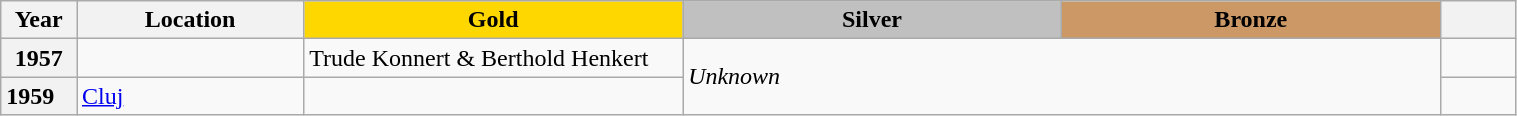<table class="wikitable unsortable" style="text-align:left; width:80%">
<tr>
<th scope="col" style="text-align:center; width:5%">Year</th>
<th scope="col" style="text-align:center; width:15%">Location</th>
<th scope="col" style="text-align:center; width:25%; background:gold">Gold</th>
<th scope="col" style="text-align:center; width:25%; background:silver">Silver</th>
<th scope="col" style="text-align:center; width:25%; background:#c96">Bronze</th>
<th scope="col" style="text-align:center; width:5%"></th>
</tr>
<tr>
<th>1957</th>
<td></td>
<td>Trude Konnert & Berthold Henkert</td>
<td colspan="2" rowspan="2"><em>Unknown</em></td>
<td></td>
</tr>
<tr>
<th scope="row" style="text-align:left">1959</th>
<td><a href='#'>Cluj</a></td>
<td></td>
<td></td>
</tr>
</table>
